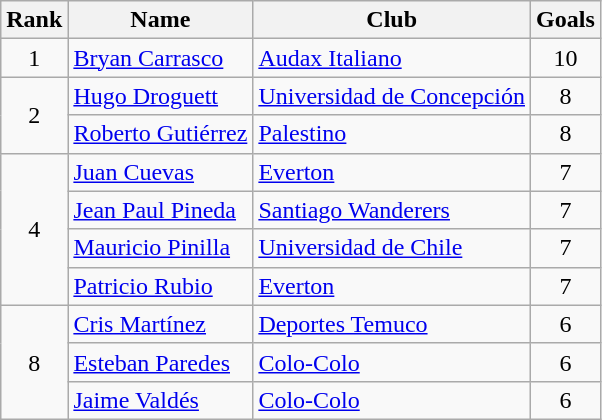<table class="wikitable" border="1">
<tr>
<th>Rank</th>
<th>Name</th>
<th>Club</th>
<th>Goals</th>
</tr>
<tr>
<td align=center>1</td>
<td> <a href='#'>Bryan Carrasco</a></td>
<td><a href='#'>Audax Italiano</a></td>
<td align=center>10</td>
</tr>
<tr>
<td rowspan=2 align=center>2</td>
<td> <a href='#'>Hugo Droguett</a></td>
<td><a href='#'>Universidad de Concepción</a></td>
<td align=center>8</td>
</tr>
<tr>
<td> <a href='#'>Roberto Gutiérrez</a></td>
<td><a href='#'>Palestino</a></td>
<td align=center>8</td>
</tr>
<tr>
<td rowspan=4 align=center>4</td>
<td> <a href='#'>Juan Cuevas</a></td>
<td><a href='#'>Everton</a></td>
<td align=center>7</td>
</tr>
<tr>
<td> <a href='#'>Jean Paul Pineda</a></td>
<td><a href='#'>Santiago Wanderers</a></td>
<td align=center>7</td>
</tr>
<tr>
<td> <a href='#'>Mauricio Pinilla</a></td>
<td><a href='#'>Universidad de Chile</a></td>
<td align=center>7</td>
</tr>
<tr>
<td> <a href='#'>Patricio Rubio</a></td>
<td><a href='#'>Everton</a></td>
<td align=center>7</td>
</tr>
<tr>
<td rowspan=3 align=center>8</td>
<td> <a href='#'>Cris Martínez</a></td>
<td><a href='#'>Deportes Temuco</a></td>
<td align=center>6</td>
</tr>
<tr>
<td> <a href='#'>Esteban Paredes</a></td>
<td><a href='#'>Colo-Colo</a></td>
<td align=center>6</td>
</tr>
<tr>
<td> <a href='#'>Jaime Valdés</a></td>
<td><a href='#'>Colo-Colo</a></td>
<td align=center>6</td>
</tr>
</table>
